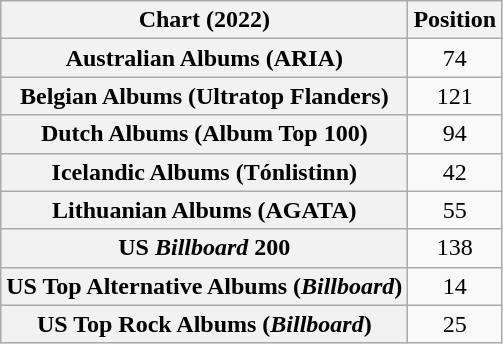<table class="wikitable sortable plainrowheaders" style="text-align:center">
<tr>
<th scope="col">Chart (2022)</th>
<th scope="col">Position</th>
</tr>
<tr>
<th scope="row">Australian Albums (ARIA)</th>
<td>74</td>
</tr>
<tr>
<th scope="row">Belgian Albums (Ultratop Flanders)</th>
<td>121</td>
</tr>
<tr>
<th scope="row">Dutch Albums (Album Top 100)</th>
<td>94</td>
</tr>
<tr>
<th scope="row">Icelandic Albums (Tónlistinn)</th>
<td>42</td>
</tr>
<tr>
<th scope="row">Lithuanian Albums (AGATA)</th>
<td>55</td>
</tr>
<tr>
<th scope="row">US <em>Billboard</em> 200</th>
<td>138</td>
</tr>
<tr>
<th scope="row">US Top Alternative Albums (<em>Billboard</em>)</th>
<td>14</td>
</tr>
<tr>
<th scope="row">US Top Rock Albums (<em>Billboard</em>)</th>
<td>25</td>
</tr>
</table>
